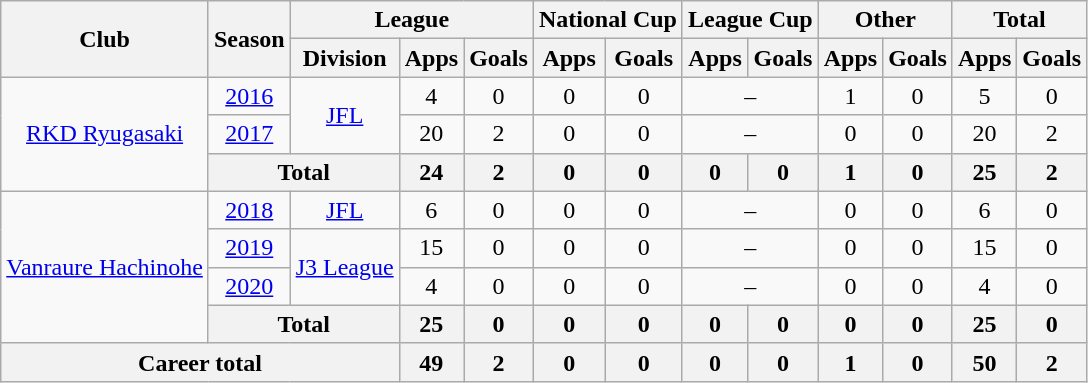<table class="wikitable" style="text-align: center">
<tr>
<th rowspan="2">Club</th>
<th rowspan="2">Season</th>
<th colspan="3">League</th>
<th colspan="2">National Cup</th>
<th colspan="2">League Cup</th>
<th colspan="2">Other</th>
<th colspan="2">Total</th>
</tr>
<tr>
<th>Division</th>
<th>Apps</th>
<th>Goals</th>
<th>Apps</th>
<th>Goals</th>
<th>Apps</th>
<th>Goals</th>
<th>Apps</th>
<th>Goals</th>
<th>Apps</th>
<th>Goals</th>
</tr>
<tr>
<td rowspan="3"><a href='#'>RKD Ryugasaki</a></td>
<td><a href='#'>2016</a></td>
<td rowspan="2"><a href='#'>JFL</a></td>
<td>4</td>
<td>0</td>
<td>0</td>
<td>0</td>
<td colspan="2">–</td>
<td>1</td>
<td>0</td>
<td>5</td>
<td>0</td>
</tr>
<tr>
<td><a href='#'>2017</a></td>
<td>20</td>
<td>2</td>
<td>0</td>
<td>0</td>
<td colspan="2">–</td>
<td>0</td>
<td>0</td>
<td>20</td>
<td>2</td>
</tr>
<tr>
<th colspan=2>Total</th>
<th>24</th>
<th>2</th>
<th>0</th>
<th>0</th>
<th>0</th>
<th>0</th>
<th>1</th>
<th>0</th>
<th>25</th>
<th>2</th>
</tr>
<tr>
<td rowspan="4"><a href='#'>Vanraure Hachinohe</a></td>
<td><a href='#'>2018</a></td>
<td><a href='#'>JFL</a></td>
<td>6</td>
<td>0</td>
<td>0</td>
<td>0</td>
<td colspan="2">–</td>
<td>0</td>
<td>0</td>
<td>6</td>
<td>0</td>
</tr>
<tr>
<td><a href='#'>2019</a></td>
<td rowspan="2"><a href='#'>J3 League</a></td>
<td>15</td>
<td>0</td>
<td>0</td>
<td>0</td>
<td colspan="2">–</td>
<td>0</td>
<td>0</td>
<td>15</td>
<td>0</td>
</tr>
<tr>
<td><a href='#'>2020</a></td>
<td>4</td>
<td>0</td>
<td>0</td>
<td>0</td>
<td colspan="2">–</td>
<td>0</td>
<td>0</td>
<td>4</td>
<td>0</td>
</tr>
<tr>
<th colspan=2>Total</th>
<th>25</th>
<th>0</th>
<th>0</th>
<th>0</th>
<th>0</th>
<th>0</th>
<th>0</th>
<th>0</th>
<th>25</th>
<th>0</th>
</tr>
<tr>
<th colspan=3>Career total</th>
<th>49</th>
<th>2</th>
<th>0</th>
<th>0</th>
<th>0</th>
<th>0</th>
<th>1</th>
<th>0</th>
<th>50</th>
<th>2</th>
</tr>
</table>
